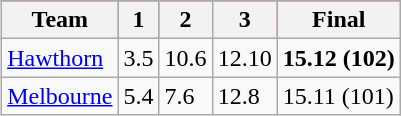<table class="wikitable" | align="right">
<tr style="background:#f03;">
<th><strong>Team</strong></th>
<th><strong>1</strong></th>
<th><strong>2</strong></th>
<th><strong>3</strong></th>
<th><strong>Final</strong></th>
</tr>
<tr>
<td><a href='#'>Hawthorn</a></td>
<td>3.5</td>
<td>10.6</td>
<td>12.10</td>
<td><strong>15.12 (102)</strong></td>
</tr>
<tr>
<td><a href='#'>Melbourne</a></td>
<td>5.4</td>
<td>7.6</td>
<td>12.8</td>
<td>15.11 (101)</td>
</tr>
</table>
